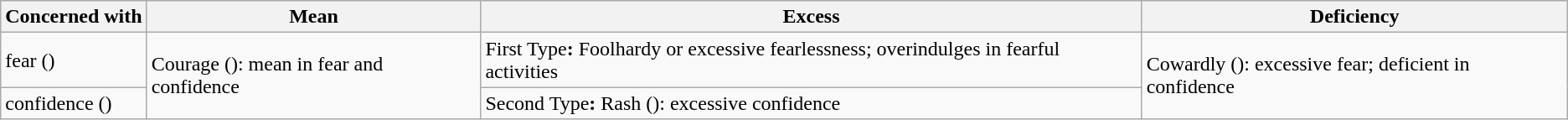<table class="wikitable">
<tr>
<th>Concerned with</th>
<th>Mean</th>
<th>Excess</th>
<th>Deficiency</th>
</tr>
<tr>
<td>fear ()</td>
<td rowspan="2">Courage (): mean in fear and confidence</td>
<td>First Type<strong>:</strong> Foolhardy or excessive fearlessness; overindulges in fearful activities</td>
<td rowspan="2">Cowardly (): excessive fear; deficient in confidence</td>
</tr>
<tr>
<td>confidence ()</td>
<td>Second Type<strong>:</strong> Rash (): excessive confidence</td>
</tr>
</table>
